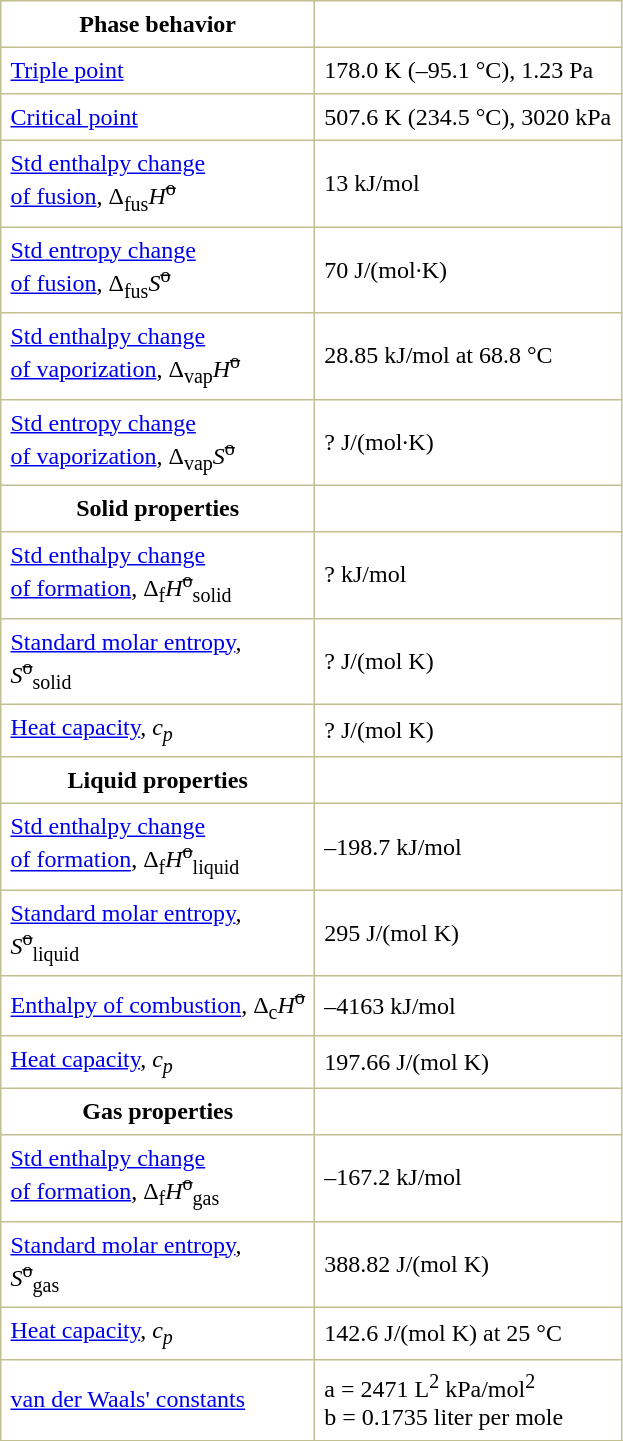<table border="1" cellspacing="0" cellpadding="6" style="margin: 0 0 0 0.5em; background: #FFFFFF; border-collapse: collapse; border-color: #C0C090;">
<tr>
<th>Phase behavior</th>
</tr>
<tr>
<td><a href='#'>Triple point</a></td>
<td>178.0 K (–95.1 °C), 1.23 Pa</td>
</tr>
<tr>
<td><a href='#'>Critical point</a></td>
<td>507.6 K (234.5 °C), 3020 kPa</td>
</tr>
<tr>
<td><a href='#'>Std enthalpy change<br>of fusion</a>, Δ<sub>fus</sub><em>H</em><sup><s>o</s></sup></td>
<td>13 kJ/mol</td>
</tr>
<tr>
<td><a href='#'>Std entropy change<br>of fusion</a>, Δ<sub>fus</sub><em>S</em><sup><s>o</s></sup></td>
<td>70 J/(mol·K)</td>
</tr>
<tr>
<td><a href='#'>Std enthalpy change<br>of vaporization</a>, Δ<sub>vap</sub><em>H</em><sup><s>o</s></sup></td>
<td>28.85 kJ/mol at 68.8 °C</td>
</tr>
<tr>
<td><a href='#'>Std entropy change<br>of vaporization</a>, Δ<sub>vap</sub><em>S</em><sup><s>o</s></sup></td>
<td>? J/(mol·K)</td>
</tr>
<tr>
<th>Solid properties</th>
</tr>
<tr>
<td><a href='#'>Std enthalpy change<br>of formation</a>, Δ<sub>f</sub><em>H</em><sup><s>o</s></sup><sub>solid</sub></td>
<td>? kJ/mol</td>
</tr>
<tr>
<td><a href='#'>Standard molar entropy</a>,<br><em>S</em><sup><s>o</s></sup><sub>solid</sub></td>
<td>? J/(mol K)</td>
</tr>
<tr>
<td><a href='#'>Heat capacity</a>, <em>c<sub>p</sub></em></td>
<td>? J/(mol K)</td>
</tr>
<tr>
<th>Liquid properties</th>
</tr>
<tr>
<td><a href='#'>Std enthalpy change<br>of formation</a>, Δ<sub>f</sub><em>H</em><sup><s>o</s></sup><sub>liquid</sub></td>
<td>–198.7 kJ/mol</td>
</tr>
<tr>
<td><a href='#'>Standard molar entropy</a>,<br><em>S</em><sup><s>o</s></sup><sub>liquid</sub></td>
<td>295 J/(mol K)</td>
</tr>
<tr>
<td><a href='#'>Enthalpy of combustion</a>, Δ<sub>c</sub><em>H</em><sup><s>o</s></sup></td>
<td>–4163 kJ/mol</td>
</tr>
<tr>
<td><a href='#'>Heat capacity</a>, <em>c<sub>p</sub></em></td>
<td>197.66	 J/(mol K)</td>
</tr>
<tr>
<th>Gas properties</th>
</tr>
<tr>
<td><a href='#'>Std enthalpy change<br>of formation</a>, Δ<sub>f</sub><em>H</em><sup><s>o</s></sup><sub>gas</sub></td>
<td>–167.2 kJ/mol</td>
</tr>
<tr>
<td><a href='#'>Standard molar entropy</a>,<br><em>S</em><sup><s>o</s></sup><sub>gas</sub></td>
<td>388.82 J/(mol K)</td>
</tr>
<tr>
<td><a href='#'>Heat capacity</a>, <em>c<sub>p</sub></em></td>
<td>142.6 J/(mol K) at 25 °C</td>
</tr>
<tr>
<td><a href='#'>van der Waals' constants</a></td>
<td>a = 2471 L<sup>2</sup> kPa/mol<sup>2</sup><br> b = 0.1735 liter per mole</td>
</tr>
<tr>
</tr>
</table>
